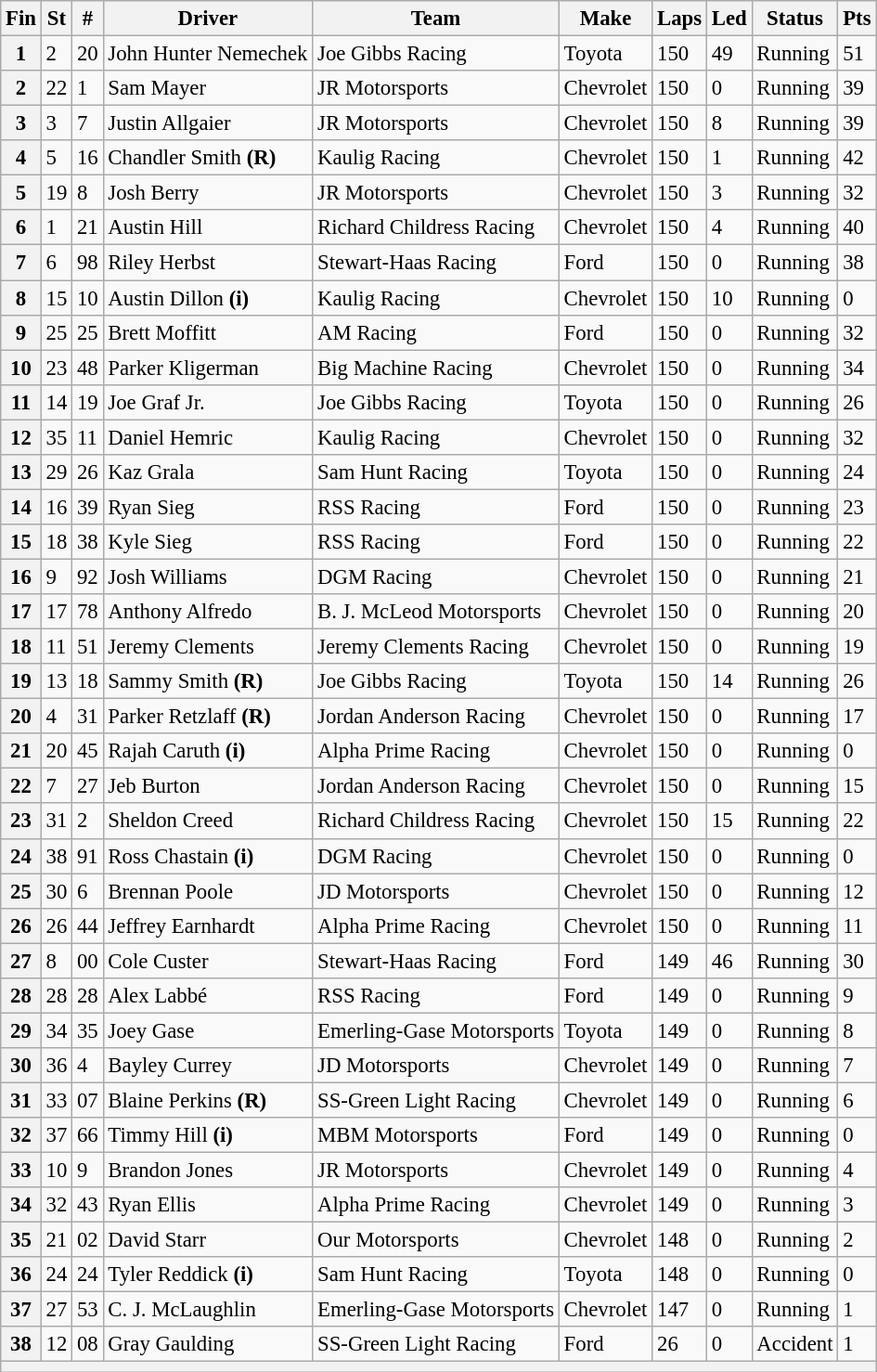<table class="wikitable" style="font-size:95%">
<tr>
<th>Fin</th>
<th>St</th>
<th>#</th>
<th>Driver</th>
<th>Team</th>
<th>Make</th>
<th>Laps</th>
<th>Led</th>
<th>Status</th>
<th>Pts</th>
</tr>
<tr>
<th>1</th>
<td>2</td>
<td>20</td>
<td>John Hunter Nemechek</td>
<td>Joe Gibbs Racing</td>
<td>Toyota</td>
<td>150</td>
<td>49</td>
<td>Running</td>
<td>51</td>
</tr>
<tr>
<th>2</th>
<td>22</td>
<td>1</td>
<td>Sam Mayer</td>
<td>JR Motorsports</td>
<td>Chevrolet</td>
<td>150</td>
<td>0</td>
<td>Running</td>
<td>39</td>
</tr>
<tr>
<th>3</th>
<td>3</td>
<td>7</td>
<td>Justin Allgaier</td>
<td>JR Motorsports</td>
<td>Chevrolet</td>
<td>150</td>
<td>8</td>
<td>Running</td>
<td>39</td>
</tr>
<tr>
<th>4</th>
<td>5</td>
<td>16</td>
<td>Chandler Smith <strong>(R)</strong></td>
<td>Kaulig Racing</td>
<td>Chevrolet</td>
<td>150</td>
<td>1</td>
<td>Running</td>
<td>42</td>
</tr>
<tr>
<th>5</th>
<td>19</td>
<td>8</td>
<td>Josh Berry</td>
<td>JR Motorsports</td>
<td>Chevrolet</td>
<td>150</td>
<td>3</td>
<td>Running</td>
<td>32</td>
</tr>
<tr>
<th>6</th>
<td>1</td>
<td>21</td>
<td>Austin Hill</td>
<td>Richard Childress Racing</td>
<td>Chevrolet</td>
<td>150</td>
<td>4</td>
<td>Running</td>
<td>40</td>
</tr>
<tr>
<th>7</th>
<td>6</td>
<td>98</td>
<td>Riley Herbst</td>
<td>Stewart-Haas Racing</td>
<td>Ford</td>
<td>150</td>
<td>0</td>
<td>Running</td>
<td>38</td>
</tr>
<tr>
<th>8</th>
<td>15</td>
<td>10</td>
<td>Austin Dillon <strong>(i)</strong></td>
<td>Kaulig Racing</td>
<td>Chevrolet</td>
<td>150</td>
<td>10</td>
<td>Running</td>
<td>0</td>
</tr>
<tr>
<th>9</th>
<td>25</td>
<td>25</td>
<td>Brett Moffitt</td>
<td>AM Racing</td>
<td>Ford</td>
<td>150</td>
<td>0</td>
<td>Running</td>
<td>32</td>
</tr>
<tr>
<th>10</th>
<td>23</td>
<td>48</td>
<td>Parker Kligerman</td>
<td>Big Machine Racing</td>
<td>Chevrolet</td>
<td>150</td>
<td>0</td>
<td>Running</td>
<td>34</td>
</tr>
<tr>
<th>11</th>
<td>14</td>
<td>19</td>
<td>Joe Graf Jr.</td>
<td>Joe Gibbs Racing</td>
<td>Toyota</td>
<td>150</td>
<td>0</td>
<td>Running</td>
<td>26</td>
</tr>
<tr>
<th>12</th>
<td>35</td>
<td>11</td>
<td>Daniel Hemric</td>
<td>Kaulig Racing</td>
<td>Chevrolet</td>
<td>150</td>
<td>0</td>
<td>Running</td>
<td>32</td>
</tr>
<tr>
<th>13</th>
<td>29</td>
<td>26</td>
<td>Kaz Grala</td>
<td>Sam Hunt Racing</td>
<td>Toyota</td>
<td>150</td>
<td>0</td>
<td>Running</td>
<td>24</td>
</tr>
<tr>
<th>14</th>
<td>16</td>
<td>39</td>
<td>Ryan Sieg</td>
<td>RSS Racing</td>
<td>Ford</td>
<td>150</td>
<td>0</td>
<td>Running</td>
<td>23</td>
</tr>
<tr>
<th>15</th>
<td>18</td>
<td>38</td>
<td>Kyle Sieg</td>
<td>RSS Racing</td>
<td>Ford</td>
<td>150</td>
<td>0</td>
<td>Running</td>
<td>22</td>
</tr>
<tr>
<th>16</th>
<td>9</td>
<td>92</td>
<td>Josh Williams</td>
<td>DGM Racing</td>
<td>Chevrolet</td>
<td>150</td>
<td>0</td>
<td>Running</td>
<td>21</td>
</tr>
<tr>
<th>17</th>
<td>17</td>
<td>78</td>
<td>Anthony Alfredo</td>
<td>B. J. McLeod Motorsports</td>
<td>Chevrolet</td>
<td>150</td>
<td>0</td>
<td>Running</td>
<td>20</td>
</tr>
<tr>
<th>18</th>
<td>11</td>
<td>51</td>
<td>Jeremy Clements</td>
<td>Jeremy Clements Racing</td>
<td>Chevrolet</td>
<td>150</td>
<td>0</td>
<td>Running</td>
<td>19</td>
</tr>
<tr>
<th>19</th>
<td>13</td>
<td>18</td>
<td>Sammy Smith <strong>(R)</strong></td>
<td>Joe Gibbs Racing</td>
<td>Toyota</td>
<td>150</td>
<td>14</td>
<td>Running</td>
<td>26</td>
</tr>
<tr>
<th>20</th>
<td>4</td>
<td>31</td>
<td>Parker Retzlaff <strong>(R)</strong></td>
<td>Jordan Anderson Racing</td>
<td>Chevrolet</td>
<td>150</td>
<td>0</td>
<td>Running</td>
<td>17</td>
</tr>
<tr>
<th>21</th>
<td>20</td>
<td>45</td>
<td>Rajah Caruth <strong>(i)</strong></td>
<td>Alpha Prime Racing</td>
<td>Chevrolet</td>
<td>150</td>
<td>0</td>
<td>Running</td>
<td>0</td>
</tr>
<tr>
<th>22</th>
<td>7</td>
<td>27</td>
<td>Jeb Burton</td>
<td>Jordan Anderson Racing</td>
<td>Chevrolet</td>
<td>150</td>
<td>0</td>
<td>Running</td>
<td>15</td>
</tr>
<tr>
<th>23</th>
<td>31</td>
<td>2</td>
<td>Sheldon Creed</td>
<td>Richard Childress Racing</td>
<td>Chevrolet</td>
<td>150</td>
<td>15</td>
<td>Running</td>
<td>22</td>
</tr>
<tr>
<th>24</th>
<td>38</td>
<td>91</td>
<td>Ross Chastain <strong>(i)</strong></td>
<td>DGM Racing</td>
<td>Chevrolet</td>
<td>150</td>
<td>0</td>
<td>Running</td>
<td>0</td>
</tr>
<tr>
<th>25</th>
<td>30</td>
<td>6</td>
<td>Brennan Poole</td>
<td>JD Motorsports</td>
<td>Chevrolet</td>
<td>150</td>
<td>0</td>
<td>Running</td>
<td>12</td>
</tr>
<tr>
<th>26</th>
<td>26</td>
<td>44</td>
<td>Jeffrey Earnhardt</td>
<td>Alpha Prime Racing</td>
<td>Chevrolet</td>
<td>150</td>
<td>0</td>
<td>Running</td>
<td>11</td>
</tr>
<tr>
<th>27</th>
<td>8</td>
<td>00</td>
<td>Cole Custer</td>
<td>Stewart-Haas Racing</td>
<td>Ford</td>
<td>149</td>
<td>46</td>
<td>Running</td>
<td>30</td>
</tr>
<tr>
<th>28</th>
<td>28</td>
<td>28</td>
<td>Alex Labbé</td>
<td>RSS Racing</td>
<td>Ford</td>
<td>149</td>
<td>0</td>
<td>Running</td>
<td>9</td>
</tr>
<tr>
<th>29</th>
<td>34</td>
<td>35</td>
<td>Joey Gase</td>
<td>Emerling-Gase Motorsports</td>
<td>Toyota</td>
<td>149</td>
<td>0</td>
<td>Running</td>
<td>8</td>
</tr>
<tr>
<th>30</th>
<td>36</td>
<td>4</td>
<td>Bayley Currey</td>
<td>JD Motorsports</td>
<td>Chevrolet</td>
<td>149</td>
<td>0</td>
<td>Running</td>
<td>7</td>
</tr>
<tr>
<th>31</th>
<td>33</td>
<td>07</td>
<td>Blaine Perkins <strong>(R)</strong></td>
<td>SS-Green Light Racing</td>
<td>Chevrolet</td>
<td>149</td>
<td>0</td>
<td>Running</td>
<td>6</td>
</tr>
<tr>
<th>32</th>
<td>37</td>
<td>66</td>
<td>Timmy Hill <strong>(i)</strong></td>
<td>MBM Motorsports</td>
<td>Ford</td>
<td>149</td>
<td>0</td>
<td>Running</td>
<td>0</td>
</tr>
<tr>
<th>33</th>
<td>10</td>
<td>9</td>
<td>Brandon Jones</td>
<td>JR Motorsports</td>
<td>Chevrolet</td>
<td>149</td>
<td>0</td>
<td>Running</td>
<td>4</td>
</tr>
<tr>
<th>34</th>
<td>32</td>
<td>43</td>
<td>Ryan Ellis</td>
<td>Alpha Prime Racing</td>
<td>Chevrolet</td>
<td>149</td>
<td>0</td>
<td>Running</td>
<td>3</td>
</tr>
<tr>
<th>35</th>
<td>21</td>
<td>02</td>
<td>David Starr</td>
<td>Our Motorsports</td>
<td>Chevrolet</td>
<td>148</td>
<td>0</td>
<td>Running</td>
<td>2</td>
</tr>
<tr>
<th>36</th>
<td>24</td>
<td>24</td>
<td>Tyler Reddick <strong>(i)</strong></td>
<td>Sam Hunt Racing</td>
<td>Toyota</td>
<td>148</td>
<td>0</td>
<td>Running</td>
<td>0</td>
</tr>
<tr>
<th>37</th>
<td>27</td>
<td>53</td>
<td>C. J. McLaughlin</td>
<td>Emerling-Gase Motorsports</td>
<td>Chevrolet</td>
<td>147</td>
<td>0</td>
<td>Running</td>
<td>1</td>
</tr>
<tr>
<th>38</th>
<td>12</td>
<td>08</td>
<td>Gray Gaulding</td>
<td>SS-Green Light Racing</td>
<td>Ford</td>
<td>26</td>
<td>0</td>
<td>Accident</td>
<td>1</td>
</tr>
<tr>
<th colspan="10"></th>
</tr>
</table>
